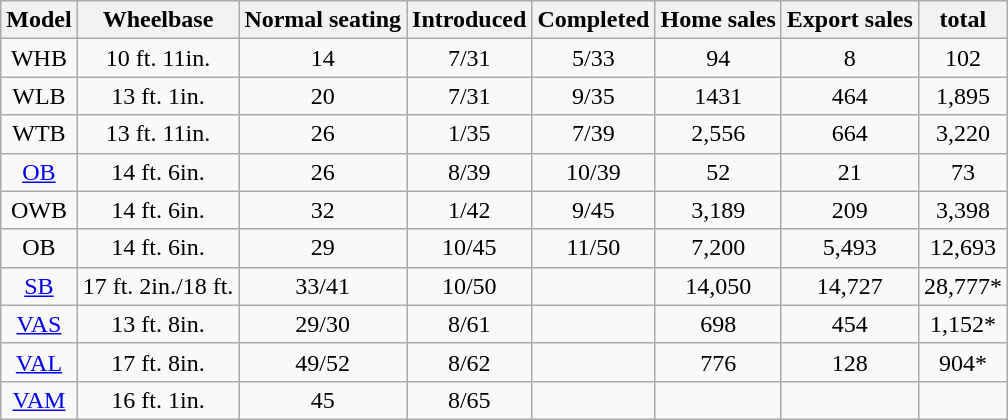<table class="wikitable sortable" style="text-align: center;">
<tr>
<th>Model</th>
<th>Wheelbase</th>
<th>Normal seating</th>
<th>Introduced</th>
<th>Completed</th>
<th>Home sales</th>
<th>Export sales</th>
<th>total</th>
</tr>
<tr>
<td>WHB</td>
<td>10 ft. 11in.</td>
<td>14</td>
<td>7/31</td>
<td>5/33</td>
<td>94</td>
<td>8</td>
<td>102</td>
</tr>
<tr>
<td>WLB</td>
<td>13 ft. 1in.</td>
<td>20</td>
<td>7/31</td>
<td>9/35</td>
<td>1431</td>
<td>464</td>
<td>1,895</td>
</tr>
<tr>
<td>WTB</td>
<td>13 ft. 11in.</td>
<td>26</td>
<td>1/35</td>
<td>7/39</td>
<td>2,556</td>
<td>664</td>
<td>3,220</td>
</tr>
<tr>
<td><a href='#'>OB</a></td>
<td>14 ft. 6in.</td>
<td>26</td>
<td>8/39</td>
<td>10/39</td>
<td>52</td>
<td>21</td>
<td>73</td>
</tr>
<tr>
<td>OWB</td>
<td>14 ft. 6in.</td>
<td>32</td>
<td>1/42</td>
<td>9/45</td>
<td>3,189</td>
<td>209</td>
<td>3,398</td>
</tr>
<tr>
<td>OB</td>
<td>14 ft. 6in.</td>
<td>29</td>
<td>10/45</td>
<td>11/50</td>
<td>7,200</td>
<td>5,493</td>
<td>12,693</td>
</tr>
<tr>
<td><a href='#'>SB</a></td>
<td>17 ft. 2in./18 ft.</td>
<td>33/41</td>
<td>10/50</td>
<td></td>
<td>14,050</td>
<td>14,727</td>
<td>28,777*</td>
</tr>
<tr>
<td><a href='#'>VAS</a></td>
<td>13 ft. 8in.</td>
<td>29/30</td>
<td>8/61</td>
<td></td>
<td>698</td>
<td>454</td>
<td>1,152*</td>
</tr>
<tr>
<td><a href='#'>VAL</a></td>
<td>17 ft. 8in.</td>
<td>49/52</td>
<td>8/62</td>
<td></td>
<td>776</td>
<td>128</td>
<td>904*</td>
</tr>
<tr>
<td><a href='#'>VAM</a></td>
<td>16 ft. 1in.</td>
<td>45</td>
<td>8/65</td>
<td></td>
<td></td>
<td></td>
<td></td>
</tr>
</table>
